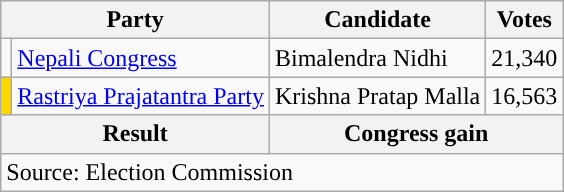<table class="wikitable">
<tr>
<th colspan="2">Party</th>
<th>Candidate</th>
<th>Votes</th>
</tr>
<tr>
<td style="background-color:"></td>
<td><a href='#'>Nepali Congress</a></td>
<td>Bimalendra Nidhi</td>
<td>21,340</td>
</tr>
<tr>
<td style="background-color:gold"></td>
<td><a href='#'>Rastriya Prajatantra Party</a></td>
<td>Krishna Pratap Malla</td>
<td>16,563</td>
</tr>
<tr>
<th colspan="2">Result</th>
<th colspan="2">Congress gain</th>
</tr>
<tr>
<td colspan="4">Source: Election Commission</td>
</tr>
</table>
